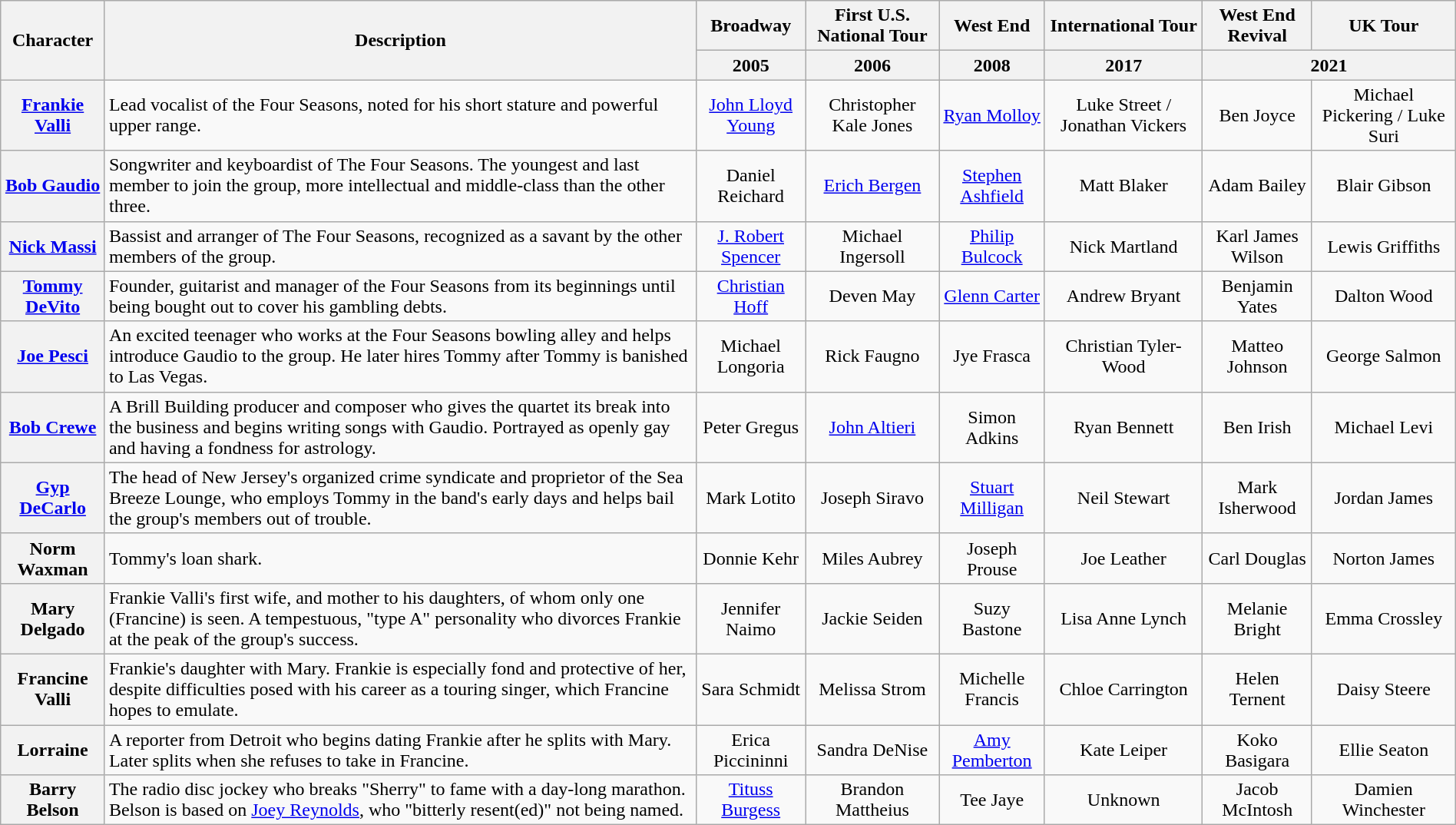<table class="wikitable sortable" style="width:100%;">
<tr>
<th rowspan="2" scope="col" class="unsortable">Character</th>
<th rowspan="2" scope="col" class="unsortable">Description</th>
<th scope="col" class="unsortable">Broadway</th>
<th scope="col" class="unsortable">First U.S. National Tour</th>
<th scope="col" class="unsortable">West End</th>
<th scope="col" class="unsortable">International Tour</th>
<th scope="col" class="unsortable">West End Revival</th>
<th scope="col" class="unsortable">UK Tour</th>
</tr>
<tr>
<th>2005</th>
<th>2006</th>
<th>2008</th>
<th>2017</th>
<th colspan="2">2021</th>
</tr>
<tr>
<th scope="row"><a href='#'>Frankie Valli</a></th>
<td>Lead vocalist of the Four Seasons, noted for his short stature and powerful upper range.</td>
<td style="text-align:center;"><a href='#'>John Lloyd Young</a></td>
<td style="text-align:center;">Christopher Kale Jones</td>
<td style="text-align:center;"><a href='#'>Ryan Molloy</a></td>
<td style="text-align:center;">Luke Street / Jonathan Vickers</td>
<td style="text-align:center;">Ben Joyce</td>
<td style="text-align:center;">Michael Pickering / Luke Suri</td>
</tr>
<tr>
<th scope="row"><a href='#'>Bob Gaudio</a></th>
<td>Songwriter and keyboardist of The Four Seasons. The youngest and last member to join the group, more intellectual and middle-class than the other three.</td>
<td style="text-align:center;">Daniel Reichard</td>
<td style="text-align:center;"><a href='#'>Erich Bergen</a></td>
<td style="text-align:center;"><a href='#'>Stephen Ashfield</a></td>
<td style="text-align:center;">Matt Blaker</td>
<td style="text-align:center;">Adam Bailey</td>
<td style="text-align:center;">Blair Gibson</td>
</tr>
<tr>
<th scope="row"><a href='#'>Nick Massi</a></th>
<td>Bassist and arranger of The Four Seasons, recognized as a savant by the other members of the group.</td>
<td style="text-align:center;"><a href='#'>J. Robert Spencer</a></td>
<td style="text-align:center;">Michael Ingersoll</td>
<td style="text-align:center;"><a href='#'>Philip Bulcock</a></td>
<td style="text-align:center;">Nick Martland</td>
<td style="text-align:center;">Karl James Wilson</td>
<td style="text-align:center;">Lewis Griffiths</td>
</tr>
<tr>
<th scope="row"><a href='#'>Tommy DeVito</a></th>
<td>Founder, guitarist and manager of the Four Seasons from its beginnings until being bought out to cover his gambling debts.</td>
<td style="text-align:center;"><a href='#'>Christian Hoff</a></td>
<td style="text-align:center;">Deven May</td>
<td style="text-align:center;"><a href='#'>Glenn Carter</a></td>
<td style="text-align:center;">Andrew Bryant</td>
<td style="text-align:center;">Benjamin Yates</td>
<td style="text-align:center;">Dalton Wood</td>
</tr>
<tr>
<th scope="row"><a href='#'>Joe Pesci</a></th>
<td>An excited teenager who works at the Four Seasons bowling alley and helps introduce Gaudio to the group. He later hires Tommy after Tommy is banished to Las Vegas.</td>
<td style="text-align:center;">Michael Longoria</td>
<td style="text-align:center;">Rick Faugno</td>
<td style="text-align:center;">Jye Frasca</td>
<td style="text-align:center;">Christian Tyler-Wood</td>
<td style="text-align:center;">Matteo Johnson</td>
<td style="text-align:center;">George Salmon</td>
</tr>
<tr>
<th scope="row"><a href='#'>Bob Crewe</a></th>
<td>A Brill Building producer and composer who gives the quartet its break into the business and begins writing songs with Gaudio. Portrayed as openly gay and having a fondness for astrology.</td>
<td style="text-align:center;">Peter Gregus</td>
<td style="text-align:center;"><a href='#'>John Altieri</a></td>
<td style="text-align:center;">Simon Adkins</td>
<td style="text-align:center;">Ryan Bennett</td>
<td style="text-align:center;">Ben Irish</td>
<td style="text-align:center;">Michael Levi</td>
</tr>
<tr>
<th scope="row"><a href='#'>Gyp DeCarlo</a></th>
<td>The head of New Jersey's organized crime syndicate and proprietor of the Sea Breeze Lounge, who employs Tommy in the band's early days and helps bail the group's members out of trouble.</td>
<td style="text-align:center;">Mark Lotito</td>
<td style="text-align:center;">Joseph Siravo</td>
<td style="text-align:center;"><a href='#'>Stuart Milligan</a></td>
<td style="text-align:center;">Neil Stewart</td>
<td style="text-align:center;">Mark Isherwood</td>
<td style="text-align:center;">Jordan James</td>
</tr>
<tr>
<th scope="row">Norm Waxman</th>
<td>Tommy's loan shark.</td>
<td style="text-align:center;">Donnie Kehr</td>
<td style="text-align:center;">Miles Aubrey</td>
<td style="text-align:center;">Joseph Prouse</td>
<td style="text-align:center;">Joe Leather</td>
<td style="text-align:center;">Carl Douglas</td>
<td style="text-align:center;">Norton James</td>
</tr>
<tr>
<th scope="row">Mary Delgado</th>
<td>Frankie Valli's first wife, and mother to his daughters, of whom only one (Francine) is seen. A tempestuous, "type A" personality who divorces Frankie at the peak of the group's success.</td>
<td style="text-align:center;">Jennifer Naimo</td>
<td style="text-align:center;">Jackie Seiden</td>
<td style="text-align:center;">Suzy Bastone</td>
<td style="text-align:center;">Lisa Anne Lynch</td>
<td style="text-align:center;">Melanie Bright</td>
<td style="text-align:center;">Emma Crossley</td>
</tr>
<tr>
<th scope="row">Francine Valli</th>
<td>Frankie's daughter with Mary. Frankie is especially fond and protective of her, despite difficulties posed with his career as a touring singer, which Francine hopes to emulate.</td>
<td style="text-align:center;">Sara Schmidt</td>
<td style="text-align:center;">Melissa Strom</td>
<td style="text-align:center;">Michelle Francis</td>
<td style="text-align:center;">Chloe Carrington</td>
<td style="text-align:center;">Helen Ternent</td>
<td style="text-align:center;">Daisy Steere</td>
</tr>
<tr>
<th scope="row">Lorraine</th>
<td>A reporter from Detroit who begins dating Frankie after he splits with Mary. Later splits when she refuses to take in Francine.</td>
<td style="text-align:center;">Erica Piccininni</td>
<td style="text-align:center;">Sandra DeNise</td>
<td style="text-align:center;"><a href='#'>Amy Pemberton</a></td>
<td style="text-align:center;">Kate Leiper</td>
<td style="text-align:center;">Koko Basigara</td>
<td style="text-align:center;">Ellie Seaton</td>
</tr>
<tr>
<th scope="row">Barry Belson</th>
<td>The radio disc jockey who breaks "Sherry" to fame with a day-long marathon. Belson is based on <a href='#'>Joey Reynolds</a>, who "bitterly resent(ed)" not being named.</td>
<td style="text-align:center;"><a href='#'>Tituss Burgess</a></td>
<td style="text-align:center;">Brandon Mattheius</td>
<td style="text-align:center;">Tee Jaye</td>
<td style="text-align:center;">Unknown</td>
<td style="text-align:center;">Jacob McIntosh</td>
<td style="text-align:center;">Damien Winchester</td>
</tr>
</table>
